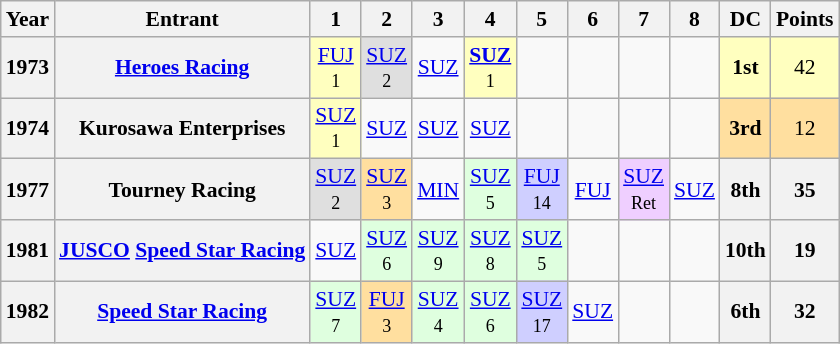<table class="wikitable" style="text-align:center; font-size:90%">
<tr>
<th>Year</th>
<th>Entrant</th>
<th>1</th>
<th>2</th>
<th>3</th>
<th>4</th>
<th>5</th>
<th>6</th>
<th>7</th>
<th>8</th>
<th>DC</th>
<th>Points</th>
</tr>
<tr>
<th>1973</th>
<th><a href='#'>Heroes Racing</a></th>
<td style="background:#FFFFBF;"><a href='#'>FUJ</a><br><small>1</small></td>
<td style="background:#DFDFDF;"><a href='#'>SUZ</a><br><small>2</small></td>
<td><a href='#'>SUZ</a></td>
<td style="background:#FFFFBF;"><strong><a href='#'>SUZ</a></strong><br><small>1</small></td>
<td></td>
<td></td>
<td></td>
<td></td>
<td style="background:#FFFFBF;"><strong>1st</strong></td>
<td style="background:#FFFFBF;">42</td>
</tr>
<tr>
<th>1974</th>
<th>Kurosawa Enterprises</th>
<td style="background:#FFFFBF;"><a href='#'>SUZ</a><br><small>1</small></td>
<td><a href='#'>SUZ</a></td>
<td><a href='#'>SUZ</a></td>
<td><a href='#'>SUZ</a></td>
<td></td>
<td></td>
<td></td>
<td></td>
<td style="background:#FFDF9F;"><strong>3rd</strong></td>
<td style="background:#FFDF9F;">12</td>
</tr>
<tr>
<th>1977</th>
<th>Tourney Racing</th>
<td style="background:#DFDFDF;"><a href='#'>SUZ</a><br><small>2</small></td>
<td style="background:#FFDF9F;"><a href='#'>SUZ</a><br><small>3</small></td>
<td><a href='#'>MIN</a></td>
<td style="background:#DFFFDF;"><a href='#'>SUZ</a><br><small>5</small></td>
<td style="background:#CFCFFF;"><a href='#'>FUJ</a><br><small>14</small></td>
<td><a href='#'>FUJ</a></td>
<td style="background:#EFCFFF;"><a href='#'>SUZ</a><br><small>Ret</small></td>
<td><a href='#'>SUZ</a></td>
<th>8th</th>
<th>35</th>
</tr>
<tr>
<th>1981</th>
<th><a href='#'>JUSCO</a> <a href='#'>Speed Star Racing</a></th>
<td><a href='#'>SUZ</a></td>
<td style="background:#DFFFDF;"><a href='#'>SUZ</a><br><small>6</small></td>
<td style="background:#DFFFDF;"><a href='#'>SUZ</a><br><small>9</small></td>
<td style="background:#DFFFDF;"><a href='#'>SUZ</a><br><small>8</small></td>
<td style="background:#DFFFDF;"><a href='#'>SUZ</a><br><small>5</small></td>
<td></td>
<td></td>
<td></td>
<th>10th</th>
<th>19</th>
</tr>
<tr>
<th>1982</th>
<th><a href='#'>Speed Star Racing</a></th>
<td style="background:#DFFFDF;"><a href='#'>SUZ</a><br><small>7</small></td>
<td style="background:#FFDF9F;"><a href='#'>FUJ</a><br><small>3</small></td>
<td style="background:#DFFFDF;"><a href='#'>SUZ</a><br><small>4</small></td>
<td style="background:#DFFFDF;"><a href='#'>SUZ</a><br><small>6</small></td>
<td style="background:#CFCFFF;"><a href='#'>SUZ</a><br><small>17</small></td>
<td><a href='#'>SUZ</a></td>
<td></td>
<td></td>
<th>6th</th>
<th>32</th>
</tr>
</table>
